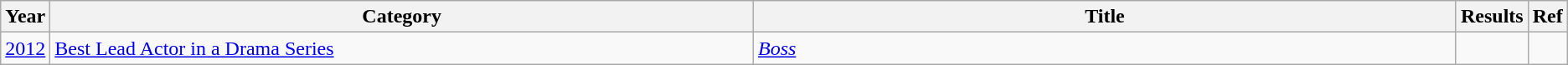<table class="wikitable">
<tr>
<th scope="col" style="width:1em;">Year</th>
<th scope="col" style="width:35em;">Category</th>
<th scope="col" style="width:35em;">Title</th>
<th scope="col" style="width:1em;">Results</th>
<th scope="col" style="width:1em;">Ref</th>
</tr>
<tr>
<td><a href='#'>2012</a></td>
<td><a href='#'>Best Lead Actor in a Drama Series</a></td>
<td><em><a href='#'>Boss</a></em></td>
<td></td>
<td></td>
</tr>
</table>
